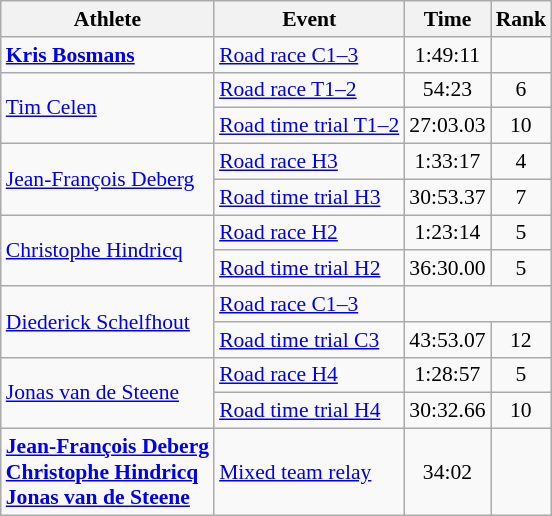<table class="wikitable" style="font-size:90%">
<tr>
<th>Athlete</th>
<th>Event</th>
<th>Time</th>
<th>Rank</th>
</tr>
<tr align=center>
<td align=left><strong><a href='#'>Kris Bosmans</a></strong></td>
<td align=left><a href='#'>Road race C1–3</a></td>
<td>1:49:11</td>
<td></td>
</tr>
<tr align=center>
<td align=left rowspan=2><a href='#'>Tim Celen</a></td>
<td align=left><a href='#'>Road race T1–2</a></td>
<td>54:23</td>
<td>6</td>
</tr>
<tr align=center>
<td align=left><a href='#'>Road time trial T1–2</a></td>
<td>27:03.03</td>
<td>10</td>
</tr>
<tr align=center>
<td align=left rowspan=2><a href='#'>Jean-François Deberg</a></td>
<td align=left><a href='#'>Road race H3</a></td>
<td>1:33:17</td>
<td>4</td>
</tr>
<tr align=center>
<td align=left><a href='#'>Road time trial H3</a></td>
<td>30:53.37</td>
<td>7</td>
</tr>
<tr align=center>
<td align=left rowspan=2><a href='#'>Christophe Hindricq</a></td>
<td align=left><a href='#'>Road race H2</a></td>
<td>1:23:14</td>
<td>5</td>
</tr>
<tr align=center>
<td align=left><a href='#'>Road time trial H2</a></td>
<td>36:30.00</td>
<td>5</td>
</tr>
<tr align=center>
<td align=left rowspan=2><a href='#'>Diederick Schelfhout</a></td>
<td align=left><a href='#'>Road race C1–3</a></td>
<td colspan=2></td>
</tr>
<tr align=center>
<td align=left><a href='#'>Road time trial C3</a></td>
<td>43:53.07</td>
<td>12</td>
</tr>
<tr align=center>
<td align=left rowspan=2><a href='#'>Jonas van de Steene</a></td>
<td align=left><a href='#'>Road race H4</a></td>
<td>1:28:57</td>
<td>5</td>
</tr>
<tr align=center>
<td align=left><a href='#'>Road time trial H4</a></td>
<td>30:32.66</td>
<td>10</td>
</tr>
<tr align=center>
<td align=left><strong><a href='#'>Jean-François Deberg</a><br><a href='#'>Christophe Hindricq</a><br><a href='#'>Jonas van de Steene</a></strong></td>
<td align=left><a href='#'>Mixed team relay</a></td>
<td>34:02</td>
<td></td>
</tr>
</table>
